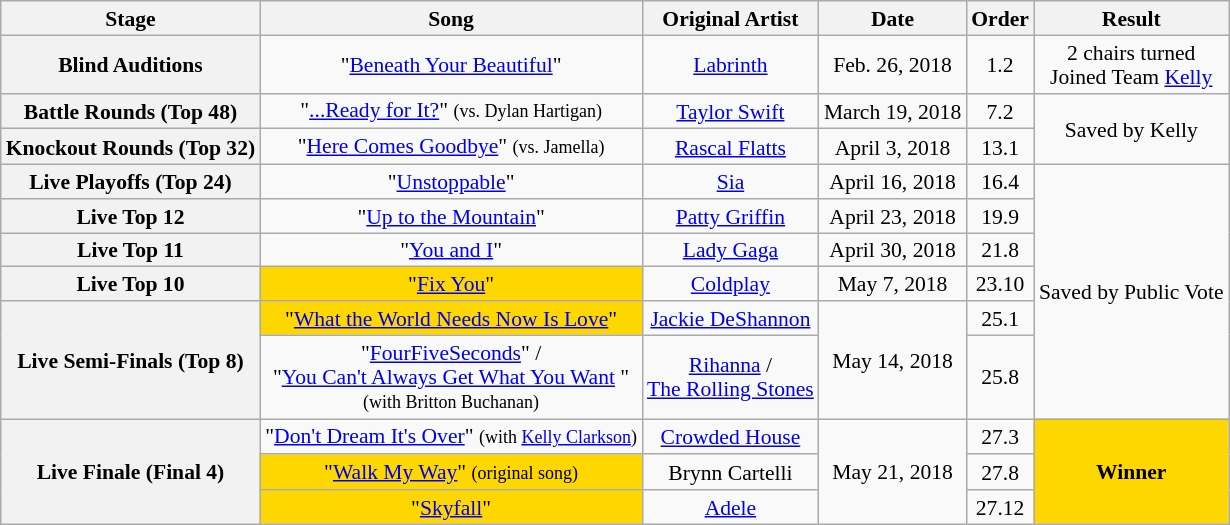<table class="wikitable collapsible"   style="text-align:center; font-size:90%; line-height:16px;">
<tr>
<th scope="col">Stage</th>
<th scope="col">Song</th>
<th scope="col">Original Artist</th>
<th scope="col">Date</th>
<th scope="col">Order</th>
<th scope="col">Result</th>
</tr>
<tr>
<th scope="row">Blind Auditions</th>
<td>"<a href='#'>Beneath Your Beautiful</a>"</td>
<td><a href='#'>Labrinth</a></td>
<td>Feb. 26, 2018</td>
<td>1.2</td>
<td>2 chairs turned <br>Joined Team <a href='#'>Kelly</a></td>
</tr>
<tr>
<th scope="row">Battle Rounds (Top 48)</th>
<td>"<a href='#'>...Ready for It?</a>" <small>(vs. Dylan Hartigan)</small></td>
<td><a href='#'>Taylor Swift</a></td>
<td>March 19, 2018</td>
<td>7.2</td>
<td rowspan=2>Saved by Kelly</td>
</tr>
<tr>
<th scope="row">Knockout Rounds (Top 32)</th>
<td>"<a href='#'>Here Comes Goodbye</a>"  <small>(vs. Jamella)</small></td>
<td><a href='#'>Rascal Flatts</a></td>
<td>April 3, 2018</td>
<td>13.1</td>
</tr>
<tr>
<th scope="row">Live Playoffs (Top 24)</th>
<td>"<a href='#'>Unstoppable</a>"</td>
<td><a href='#'>Sia</a></td>
<td>April 16, 2018</td>
<td>16.4</td>
<td rowspan=6>Saved by Public Vote</td>
</tr>
<tr>
<th scope="row">Live Top 12</th>
<td>"<a href='#'>Up to the Mountain</a>"</td>
<td><a href='#'>Patty Griffin</a></td>
<td>April 23, 2018</td>
<td>19.9</td>
</tr>
<tr>
<th scope="row">Live Top 11</th>
<td>"<a href='#'>You and I</a>"</td>
<td><a href='#'>Lady Gaga</a></td>
<td>April 30, 2018</td>
<td>21.8</td>
</tr>
<tr>
<th scope="row">Live Top 10</th>
<td style="background:gold;">"<a href='#'>Fix You</a>"</td>
<td><a href='#'>Coldplay</a></td>
<td>May 7, 2018</td>
<td>23.10</td>
</tr>
<tr>
<th scope="row" rowspan=2>Live Semi-Finals (Top 8)</th>
<td style="background:gold;">"<a href='#'>What the World Needs Now Is Love</a>"</td>
<td><a href='#'>Jackie DeShannon</a></td>
<td rowspan="2">May 14, 2018</td>
<td>25.1</td>
</tr>
<tr>
<td>"<a href='#'>FourFiveSeconds</a>" / <br>"<a href='#'>You Can't Always Get What You Want</a> " <br><small>(with Britton Buchanan)</small></td>
<td><a href='#'>Rihanna</a> /<br><a href='#'>The Rolling Stones</a></td>
<td>25.8</td>
</tr>
<tr>
<th scope="row" rowspan="3">Live Finale (Final 4)</th>
<td>"<a href='#'>Don't Dream It's Over</a>" <small>(with <a href='#'>Kelly Clarkson</a>)</small></td>
<td><a href='#'>Crowded House</a></td>
<td rowspan="3">May 21, 2018</td>
<td>27.3</td>
<th rowspan=3 style="background:gold;">Winner</th>
</tr>
<tr>
<td style="background:gold;">"<a href='#'>Walk My Way</a>"  <small>(original song)</small></td>
<td>Brynn Cartelli</td>
<td>27.8</td>
</tr>
<tr>
<td style="background:gold;">"<a href='#'>Skyfall</a>"</td>
<td><a href='#'>Adele</a></td>
<td>27.12</td>
</tr>
</table>
